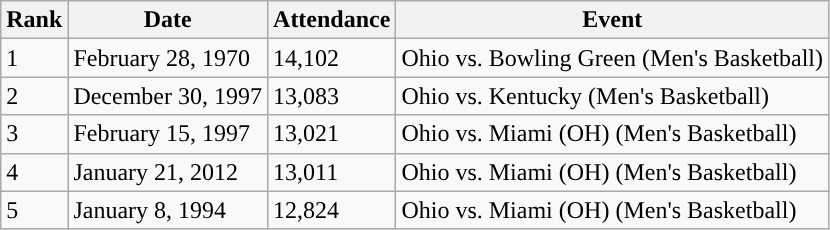<table class=wikitable>
<tr>
<th>Rank</th>
<th>Date</th>
<th>Attendance</th>
<th>Event</th>
</tr>
<tr>
<td>1</td>
<td>February 28, 1970</td>
<td>14,102</td>
<td>Ohio vs. Bowling Green (Men's Basketball)</td>
</tr>
<tr>
<td>2</td>
<td>December 30, 1997</td>
<td>13,083</td>
<td>Ohio vs. Kentucky (Men's Basketball)</td>
</tr>
<tr>
<td>3</td>
<td>February 15, 1997</td>
<td>13,021</td>
<td>Ohio vs. Miami (OH) (Men's Basketball)</td>
</tr>
<tr>
<td>4</td>
<td>January 21, 2012</td>
<td>13,011</td>
<td>Ohio vs. Miami (OH) (Men's Basketball)</td>
</tr>
<tr>
<td>5</td>
<td>January 8, 1994</td>
<td>12,824</td>
<td>Ohio vs. Miami (OH) (Men's Basketball)</td>
</tr>
</table>
